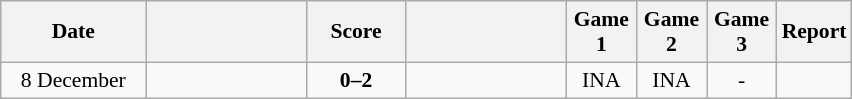<table class="wikitable" style="text-align: center; font-size:90% ">
<tr>
<th width="90">Date</th>
<th align="right" width="100"></th>
<th width="60">Score</th>
<th align="left" width="100"></th>
<th width="40">Game 1</th>
<th width="40">Game 2</th>
<th width="40">Game 3</th>
<th>Report</th>
</tr>
<tr>
<td>8 December</td>
<td></td>
<td><strong>0–2</strong></td>
<td></td>
<td>INA</td>
<td>INA</td>
<td>-</td>
<td></td>
</tr>
</table>
